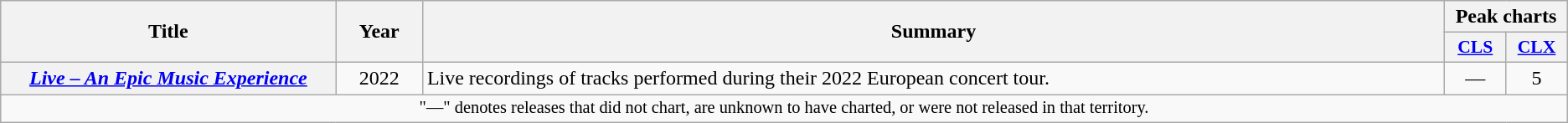<table class="wikitable plainrowheaders" style="text-align:center;">
<tr>
<th rowspan="2" scope="col" style="width:17.2em;">Title</th>
<th rowspan="2" style="width:4em;">Year</th>
<th rowspan="2" scope="col" style="width:54.3em;">Summary</th>
<th colspan="2">Peak charts</th>
</tr>
<tr>
<th scope="col" style="width:3em;font-size:90%;"><a href='#'>CLS</a></th>
<th scope="col" style="width:3em;font-size:90%;"><a href='#'>CLX</a></th>
</tr>
<tr>
<th scope="row"><em><a href='#'>Live – An Epic Music Experience</a></em></th>
<td>2022</td>
<td style="text-align:left;">Live recordings of tracks performed during their 2022 European concert tour.</td>
<td>—</td>
<td>5</td>
</tr>
<tr>
<td colspan="5" style="font-size:85%;">"—" denotes releases that did not chart, are unknown to have charted, or were not released in that territory.</td>
</tr>
</table>
